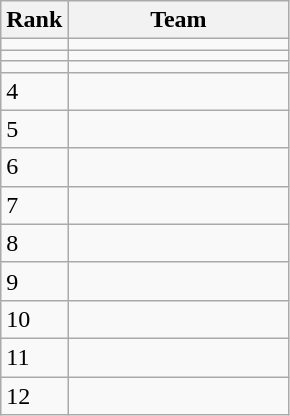<table class="wikitable">
<tr>
<th>Rank</th>
<th width=140>Team</th>
</tr>
<tr valign="top">
<td></td>
<td></td>
</tr>
<tr>
<td></td>
<td></td>
</tr>
<tr>
<td></td>
<td></td>
</tr>
<tr>
<td>4</td>
<td></td>
</tr>
<tr>
<td>5</td>
<td></td>
</tr>
<tr>
<td>6</td>
<td></td>
</tr>
<tr>
<td>7</td>
<td></td>
</tr>
<tr>
<td>8</td>
<td></td>
</tr>
<tr>
<td>9</td>
<td></td>
</tr>
<tr>
<td>10</td>
<td></td>
</tr>
<tr>
<td>11</td>
<td></td>
</tr>
<tr>
<td>12</td>
<td></td>
</tr>
</table>
